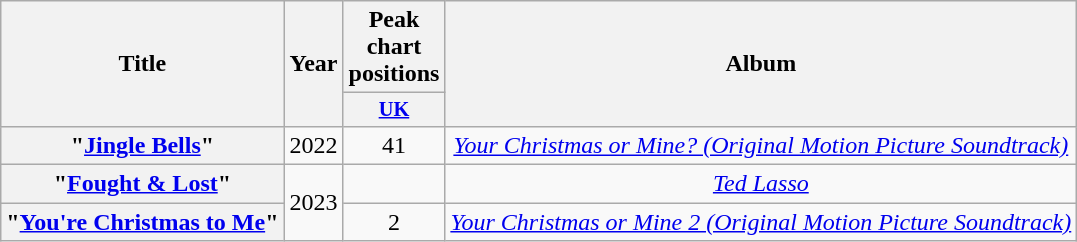<table class="wikitable plainrowheaders" style="text-align:center;">
<tr>
<th scope="col" rowspan="2">Title</th>
<th scope="col" rowspan="2">Year</th>
<th scope="col" colspan="1">Peak chart positions</th>
<th scope="col" rowspan="2">Album</th>
</tr>
<tr>
<th scope="col" style="width:3em;font-size:85%;"><a href='#'>UK</a><br></th>
</tr>
<tr>
<th scope="row">"<a href='#'>Jingle Bells</a>"</th>
<td>2022</td>
<td>41</td>
<td><em><a href='#'>Your Christmas or Mine? (Original Motion Picture Soundtrack)</a></em></td>
</tr>
<tr>
<th scope="row">"<a href='#'>Fought & Lost</a>"</th>
<td rowspan="2">2023</td>
<td></td>
<td><em><a href='#'>Ted Lasso</a></em></td>
</tr>
<tr>
<th scope="row">"<a href='#'>You're Christmas to Me</a>"</th>
<td>2</td>
<td><em><a href='#'>Your Christmas or Mine 2 (Original Motion Picture Soundtrack)</a></em></td>
</tr>
</table>
